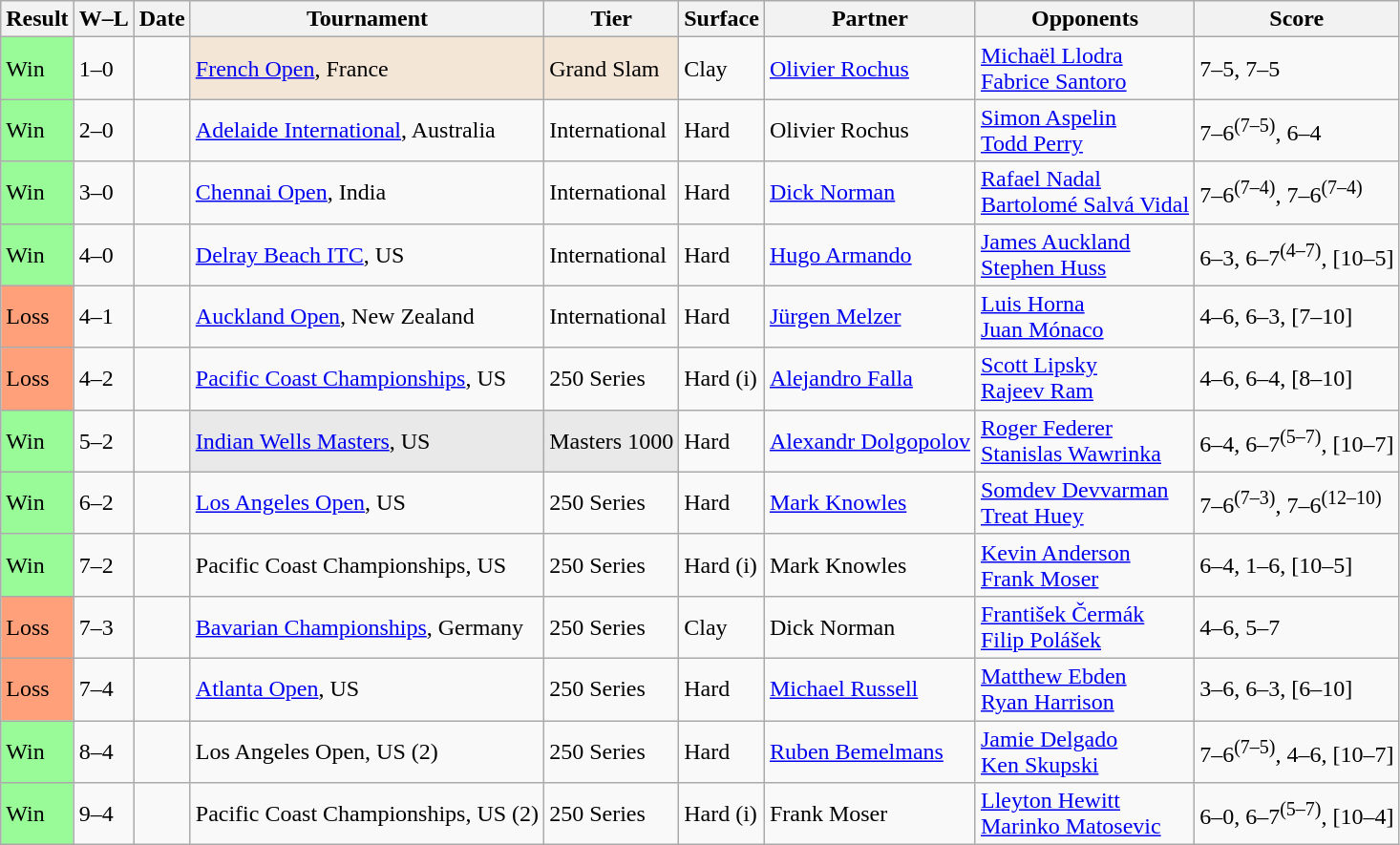<table class="sortable wikitable">
<tr>
<th>Result</th>
<th class="unsortable">W–L</th>
<th>Date</th>
<th>Tournament</th>
<th>Tier</th>
<th>Surface</th>
<th>Partner</th>
<th>Opponents</th>
<th class="unsortable">Score</th>
</tr>
<tr>
<td style="background:#98fb98;">Win</td>
<td>1–0</td>
<td><a href='#'></a></td>
<td style="background:#F3E6D7;"><a href='#'>French Open</a>, France</td>
<td style="background:#F3E6D7;">Grand Slam</td>
<td>Clay</td>
<td> <a href='#'>Olivier Rochus</a></td>
<td> <a href='#'>Michaël Llodra</a><br> <a href='#'>Fabrice Santoro</a></td>
<td>7–5, 7–5</td>
</tr>
<tr>
<td style="background:#98fb98;">Win</td>
<td>2–0</td>
<td><a href='#'></a></td>
<td><a href='#'>Adelaide International</a>, Australia</td>
<td>International</td>
<td>Hard</td>
<td> Olivier Rochus</td>
<td> <a href='#'>Simon Aspelin</a><br> <a href='#'>Todd Perry</a></td>
<td>7–6<sup>(7–5)</sup>, 6–4</td>
</tr>
<tr>
<td style="background:#98fb98;">Win</td>
<td>3–0</td>
<td><a href='#'></a></td>
<td><a href='#'>Chennai Open</a>, India</td>
<td>International</td>
<td>Hard</td>
<td> <a href='#'>Dick Norman</a></td>
<td> <a href='#'>Rafael Nadal</a><br> <a href='#'>Bartolomé Salvá Vidal</a></td>
<td>7–6<sup>(7–4)</sup>, 7–6<sup>(7–4)</sup></td>
</tr>
<tr>
<td style="background:#98fb98;">Win</td>
<td>4–0</td>
<td><a href='#'></a></td>
<td><a href='#'>Delray Beach ITC</a>, US</td>
<td>International</td>
<td>Hard</td>
<td> <a href='#'>Hugo Armando</a></td>
<td> <a href='#'>James Auckland</a><br> <a href='#'>Stephen Huss</a></td>
<td>6–3, 6–7<sup>(4–7)</sup>, [10–5]</td>
</tr>
<tr>
<td style="background:#ffa07a;">Loss</td>
<td>4–1</td>
<td><a href='#'></a></td>
<td><a href='#'>Auckland Open</a>, New Zealand</td>
<td>International</td>
<td>Hard</td>
<td> <a href='#'>Jürgen Melzer</a></td>
<td> <a href='#'>Luis Horna</a><br> <a href='#'>Juan Mónaco</a></td>
<td>4–6, 6–3, [7–10]</td>
</tr>
<tr>
<td style="background:#ffa07a;">Loss</td>
<td>4–2</td>
<td><a href='#'></a></td>
<td><a href='#'>Pacific Coast Championships</a>, US</td>
<td>250 Series</td>
<td>Hard (i)</td>
<td> <a href='#'>Alejandro Falla</a></td>
<td> <a href='#'>Scott Lipsky</a><br> <a href='#'>Rajeev Ram</a></td>
<td>4–6, 6–4, [8–10]</td>
</tr>
<tr>
<td style="background:#98fb98;">Win</td>
<td>5–2</td>
<td><a href='#'></a></td>
<td style="background:#E9E9E9;"><a href='#'>Indian Wells Masters</a>, US</td>
<td style="background:#E9E9E9;">Masters 1000</td>
<td>Hard</td>
<td> <a href='#'>Alexandr Dolgopolov</a></td>
<td> <a href='#'>Roger Federer</a><br> <a href='#'>Stanislas Wawrinka</a></td>
<td>6–4, 6–7<sup>(5–7)</sup>, [10–7]</td>
</tr>
<tr>
<td style="background:#98fb98;">Win</td>
<td>6–2</td>
<td><a href='#'></a></td>
<td><a href='#'>Los Angeles Open</a>, US</td>
<td>250 Series</td>
<td>Hard</td>
<td> <a href='#'>Mark Knowles</a></td>
<td> <a href='#'>Somdev Devvarman</a><br> <a href='#'>Treat Huey</a></td>
<td>7–6<sup>(7–3)</sup>, 7–6<sup>(12–10)</sup></td>
</tr>
<tr>
<td style="background:#98fb98;">Win</td>
<td>7–2</td>
<td><a href='#'></a></td>
<td>Pacific Coast Championships, US</td>
<td>250 Series</td>
<td>Hard (i)</td>
<td> Mark Knowles</td>
<td> <a href='#'>Kevin Anderson</a><br> <a href='#'>Frank Moser</a></td>
<td>6–4, 1–6, [10–5]</td>
</tr>
<tr>
<td style="background:#ffa07a;">Loss</td>
<td>7–3</td>
<td><a href='#'></a></td>
<td><a href='#'>Bavarian Championships</a>, Germany</td>
<td>250 Series</td>
<td>Clay</td>
<td> Dick Norman</td>
<td> <a href='#'>František Čermák</a><br> <a href='#'>Filip Polášek</a></td>
<td>4–6, 5–7</td>
</tr>
<tr>
<td style="background:#ffa07a;">Loss</td>
<td>7–4</td>
<td><a href='#'></a></td>
<td><a href='#'>Atlanta Open</a>, US</td>
<td>250 Series</td>
<td>Hard</td>
<td> <a href='#'>Michael Russell</a></td>
<td> <a href='#'>Matthew Ebden</a><br> <a href='#'>Ryan Harrison</a></td>
<td>3–6, 6–3, [6–10]</td>
</tr>
<tr>
<td style="background:#98fb98;">Win</td>
<td>8–4</td>
<td><a href='#'></a></td>
<td>Los Angeles Open, US (2)</td>
<td>250 Series</td>
<td>Hard</td>
<td> <a href='#'>Ruben Bemelmans</a></td>
<td> <a href='#'>Jamie Delgado</a><br> <a href='#'>Ken Skupski</a></td>
<td>7–6<sup>(7–5)</sup>, 4–6, [10–7]</td>
</tr>
<tr>
<td style="background:#98fb98;">Win</td>
<td>9–4</td>
<td><a href='#'></a></td>
<td>Pacific Coast Championships, US (2)</td>
<td>250 Series</td>
<td>Hard (i)</td>
<td> Frank Moser</td>
<td> <a href='#'>Lleyton Hewitt</a><br> <a href='#'>Marinko Matosevic</a></td>
<td>6–0, 6–7<sup>(5–7)</sup>, [10–4]</td>
</tr>
</table>
